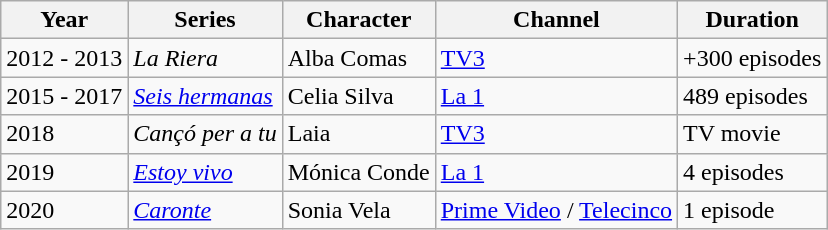<table class="wikitable">
<tr>
<th>Year</th>
<th>Series</th>
<th>Character</th>
<th>Channel</th>
<th>Duration</th>
</tr>
<tr>
<td>2012 - 2013</td>
<td><em>La Riera</em></td>
<td>Alba Comas</td>
<td><a href='#'>TV3</a></td>
<td>+300 episodes</td>
</tr>
<tr>
<td>2015 - 2017</td>
<td><em><a href='#'>Seis hermanas</a></em></td>
<td>Celia Silva</td>
<td><a href='#'>La 1</a></td>
<td>489 episodes</td>
</tr>
<tr>
<td>2018</td>
<td><em>Cançó per a tu</em></td>
<td>Laia</td>
<td><a href='#'>TV3</a></td>
<td>TV movie</td>
</tr>
<tr>
<td>2019</td>
<td><em><a href='#'>Estoy vivo</a></em></td>
<td>Mónica Conde</td>
<td><a href='#'>La 1</a></td>
<td>4 episodes</td>
</tr>
<tr>
<td>2020</td>
<td><a href='#'><em>Caronte</em></a></td>
<td>Sonia Vela</td>
<td><a href='#'>Prime Video</a> / <a href='#'>Telecinco</a></td>
<td>1 episode</td>
</tr>
</table>
